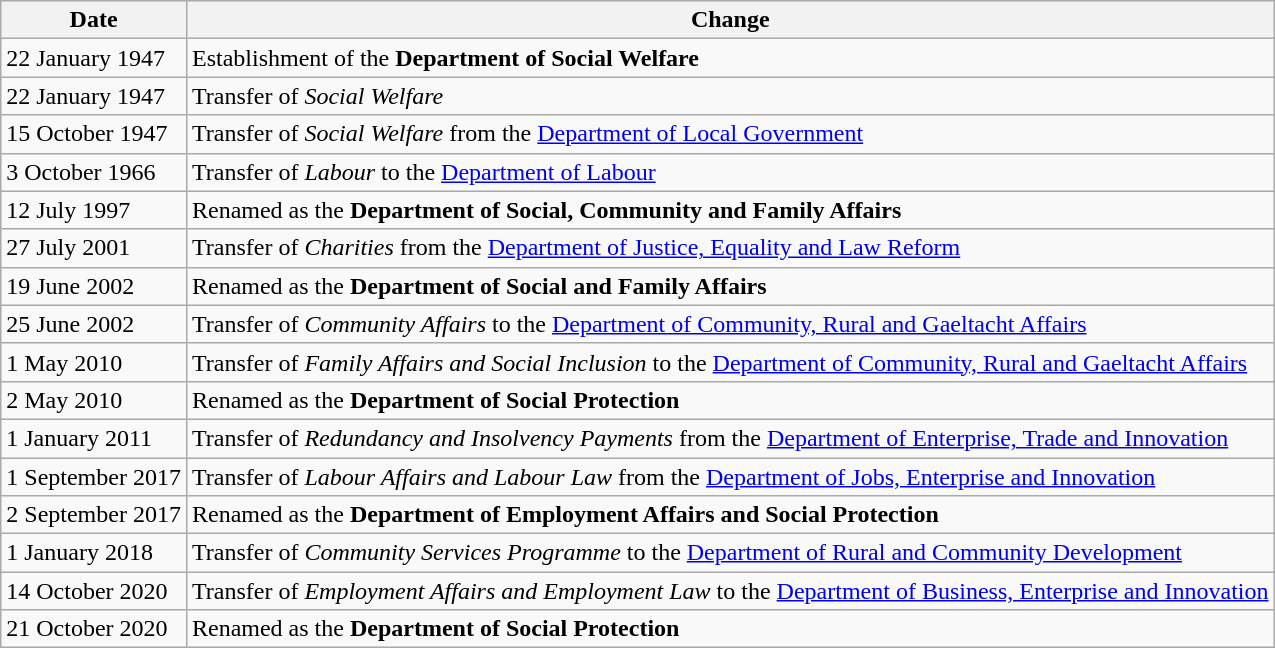<table class="wikitable">
<tr>
<th>Date</th>
<th>Change</th>
</tr>
<tr>
<td>22 January 1947</td>
<td>Establishment of the <strong>Department of Social Welfare</strong></td>
</tr>
<tr>
<td>22 January 1947</td>
<td>Transfer of <em>Social Welfare</em></td>
</tr>
<tr>
<td>15 October 1947</td>
<td>Transfer of <em>Social Welfare</em> from the <a href='#'>Department of Local Government</a></td>
</tr>
<tr>
<td>3 October 1966</td>
<td>Transfer of <em>Labour</em> to the <a href='#'>Department of Labour</a></td>
</tr>
<tr>
<td>12 July 1997</td>
<td>Renamed as the <strong>Department of Social, Community and Family Affairs</strong></td>
</tr>
<tr>
<td>27 July 2001</td>
<td>Transfer of <em>Charities</em> from the <a href='#'>Department of Justice, Equality and Law Reform</a></td>
</tr>
<tr>
<td>19 June 2002</td>
<td>Renamed as the <strong>Department of Social and Family Affairs</strong></td>
</tr>
<tr>
<td>25 June 2002</td>
<td>Transfer of <em>Community Affairs</em> to the <a href='#'>Department of Community, Rural and Gaeltacht Affairs</a></td>
</tr>
<tr>
<td>1 May 2010</td>
<td>Transfer of <em>Family Affairs and Social Inclusion</em> to the <a href='#'>Department of Community, Rural and Gaeltacht Affairs</a></td>
</tr>
<tr>
<td>2 May 2010</td>
<td>Renamed as the <strong>Department of Social Protection</strong></td>
</tr>
<tr>
<td>1 January 2011</td>
<td>Transfer of <em>Redundancy and Insolvency Payments</em> from the <a href='#'>Department of Enterprise, Trade and Innovation</a></td>
</tr>
<tr>
<td>1 September 2017</td>
<td>Transfer of <em>Labour Affairs and Labour Law</em> from the <a href='#'>Department of Jobs, Enterprise and Innovation</a></td>
</tr>
<tr>
<td>2 September 2017</td>
<td>Renamed as the <strong>Department of Employment Affairs and Social Protection</strong></td>
</tr>
<tr>
<td>1 January 2018</td>
<td>Transfer of <em>Community Services Programme</em> to the <a href='#'>Department of Rural and Community Development</a></td>
</tr>
<tr>
<td>14 October 2020</td>
<td>Transfer of <em>Employment Affairs and Employment Law</em> to the <a href='#'>Department of Business, Enterprise and Innovation</a></td>
</tr>
<tr>
<td>21 October 2020</td>
<td>Renamed as the <strong>Department of Social Protection</strong></td>
</tr>
</table>
